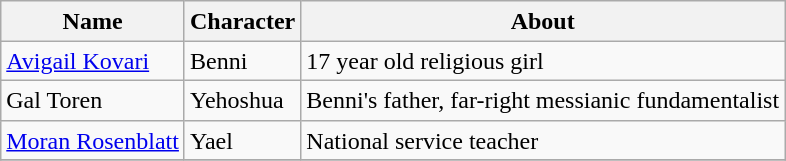<table class="wikitable sortable" style="line-height:1.2">
<tr>
<th>Name</th>
<th>Character</th>
<th>About</th>
</tr>
<tr>
<td><a href='#'>Avigail Kovari</a></td>
<td>Benni</td>
<td>17 year old religious girl</td>
</tr>
<tr>
<td>Gal Toren</td>
<td>Yehoshua</td>
<td>Benni's father, far-right messianic fundamentalist</td>
</tr>
<tr>
<td><a href='#'>Moran Rosenblatt</a></td>
<td>Yael</td>
<td>National service teacher</td>
</tr>
<tr>
</tr>
</table>
